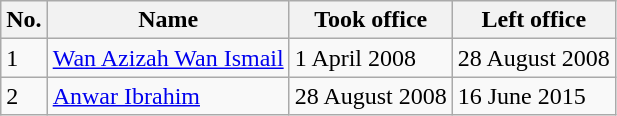<table class="wikitable">
<tr>
<th>No.</th>
<th>Name</th>
<th>Took office</th>
<th>Left office</th>
</tr>
<tr>
<td>1</td>
<td><a href='#'>Wan Azizah Wan Ismail</a></td>
<td>1 April 2008</td>
<td>28 August 2008</td>
</tr>
<tr>
<td>2</td>
<td><a href='#'>Anwar Ibrahim</a></td>
<td>28 August 2008</td>
<td>16 June 2015</td>
</tr>
</table>
